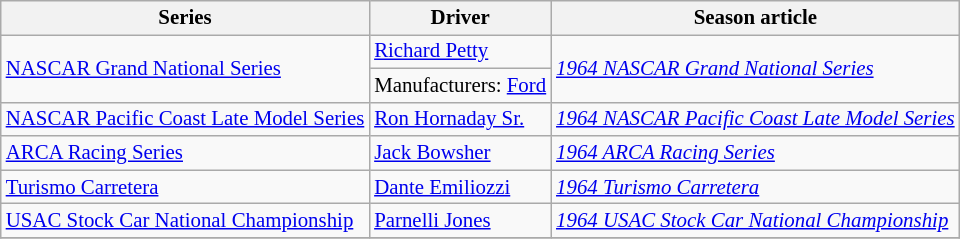<table class="wikitable" style="font-size: 87%;">
<tr>
<th>Series</th>
<th>Driver</th>
<th>Season article</th>
</tr>
<tr>
<td rowspan=2><a href='#'>NASCAR Grand National Series</a></td>
<td> <a href='#'>Richard Petty</a></td>
<td rowspan=2><em><a href='#'>1964 NASCAR Grand National Series</a></em></td>
</tr>
<tr>
<td>Manufacturers:  <a href='#'>Ford</a></td>
</tr>
<tr>
<td><a href='#'>NASCAR Pacific Coast Late Model Series</a></td>
<td> <a href='#'>Ron Hornaday Sr.</a></td>
<td><em><a href='#'>1964 NASCAR Pacific Coast Late Model Series</a></em></td>
</tr>
<tr>
<td><a href='#'>ARCA Racing Series</a></td>
<td> <a href='#'>Jack Bowsher</a></td>
<td><em><a href='#'>1964 ARCA Racing Series</a></em></td>
</tr>
<tr>
<td><a href='#'>Turismo Carretera</a></td>
<td> <a href='#'>Dante Emiliozzi</a></td>
<td><em><a href='#'>1964 Turismo Carretera</a></em></td>
</tr>
<tr>
<td><a href='#'>USAC Stock Car National Championship</a></td>
<td> <a href='#'>Parnelli Jones</a></td>
<td><em><a href='#'>1964 USAC Stock Car National Championship</a></em></td>
</tr>
<tr>
</tr>
</table>
